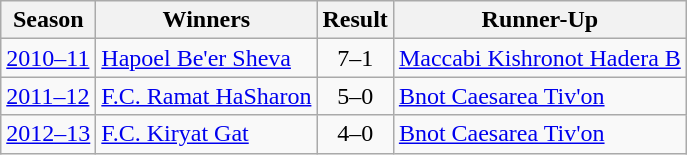<table class="sortable wikitable">
<tr>
<th>Season</th>
<th>Winners</th>
<th>Result</th>
<th>Runner-Up</th>
</tr>
<tr>
<td><a href='#'>2010–11</a></td>
<td><a href='#'>Hapoel Be'er Sheva</a></td>
<td align=center>7–1</td>
<td><a href='#'>Maccabi Kishronot Hadera B</a></td>
</tr>
<tr>
<td><a href='#'>2011–12</a></td>
<td><a href='#'>F.C. Ramat HaSharon</a></td>
<td align=center>5–0</td>
<td><a href='#'>Bnot Caesarea Tiv'on</a></td>
</tr>
<tr>
<td><a href='#'>2012–13</a></td>
<td><a href='#'>F.C. Kiryat Gat</a></td>
<td align=center>4–0</td>
<td><a href='#'>Bnot Caesarea Tiv'on</a></td>
</tr>
</table>
